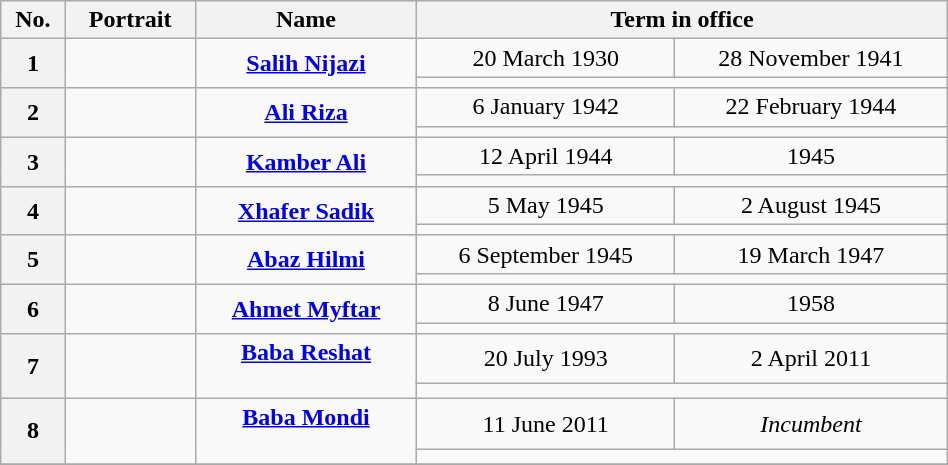<table class="wikitable" style="text-align:center;"  width="50%">
<tr>
<th>No.</th>
<th>Portrait</th>
<th>Name</th>
<th colspan=2>Term in office</th>
</tr>
<tr>
<th rowspan="2">1</th>
<td rowspan=2></td>
<td rowspan=2><strong><a href='#'>Salih Nijazi</a></strong><br></td>
<td>20 March 1930</td>
<td>28 November 1941</td>
</tr>
<tr>
<td colspan="2"><em></em></td>
</tr>
<tr>
<th rowspan="2">2</th>
<td rowspan=2></td>
<td rowspan=2><strong><a href='#'>Ali Riza</a></strong><br></td>
<td>6 January 1942</td>
<td>22 February 1944</td>
</tr>
<tr>
<td colspan="2"><em></em></td>
</tr>
<tr>
<th rowspan="2">3</th>
<td rowspan=2></td>
<td rowspan=2><strong><a href='#'>Kamber Ali</a></strong><br></td>
<td>12 April 1944</td>
<td>1945</td>
</tr>
<tr>
<td colspan="2"><em></em></td>
</tr>
<tr>
<th rowspan="2">4</th>
<td rowspan=2></td>
<td rowspan=2><strong><a href='#'>Xhafer Sadik</a></strong><br></td>
<td>5 May 1945</td>
<td>2 August 1945</td>
</tr>
<tr>
<td colspan="2"><em></em></td>
</tr>
<tr>
<th rowspan="2">5</th>
<td rowspan="2"></td>
<td rowspan="2"><strong><a href='#'>Abaz Hilmi</a></strong><br></td>
<td>6 September 1945</td>
<td>19 March 1947</td>
</tr>
<tr>
<td colspan="2"><em></em></td>
</tr>
<tr>
<th rowspan="2">6</th>
<td rowspan="2"></td>
<td rowspan="2"><strong><a href='#'>Ahmet Myftar</a></strong><br></td>
<td>8 June 1947</td>
<td>1958</td>
</tr>
<tr>
<td colspan="2"><em></em></td>
</tr>
<tr>
<th rowspan="2">7</th>
<td rowspan="2"></td>
<td rowspan="2"><strong><a href='#'>Baba Reshat</a></strong><br><br></td>
<td>20 July 1993</td>
<td>2 April 2011</td>
</tr>
<tr>
<td colspan="2"><em></em></td>
</tr>
<tr>
<th rowspan="2">8</th>
<td rowspan="2"></td>
<td rowspan="2"><strong><a href='#'>Baba Mondi</a></strong><br><br></td>
<td>11 June 2011</td>
<td><em>Incumbent</em></td>
</tr>
<tr>
<td colspan="2"><em></em></td>
</tr>
<tr>
</tr>
</table>
